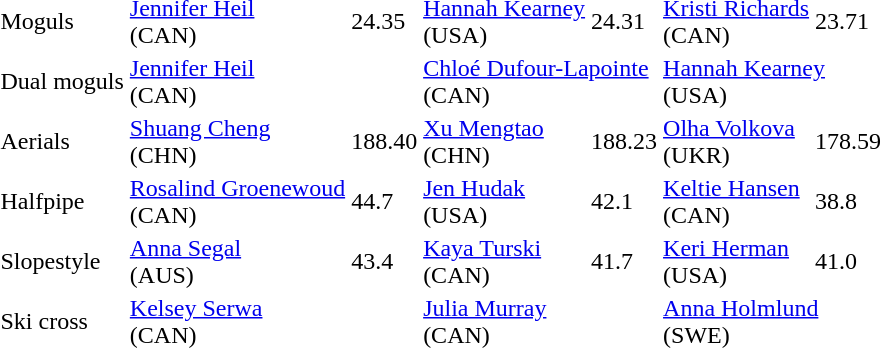<table>
<tr>
<td>Moguls <br></td>
<td><a href='#'>Jennifer Heil</a><br> (CAN)</td>
<td>24.35</td>
<td><a href='#'>Hannah Kearney</a><br> (USA)</td>
<td>24.31</td>
<td><a href='#'>Kristi Richards</a><br> (CAN)</td>
<td>23.71</td>
</tr>
<tr>
<td>Dual moguls <br></td>
<td colspan="2"><a href='#'>Jennifer Heil</a><br> (CAN)</td>
<td colspan="2"><a href='#'>Chloé Dufour-Lapointe</a><br> (CAN)</td>
<td colspan="2"><a href='#'>Hannah Kearney</a><br> (USA)</td>
</tr>
<tr>
<td>Aerials <br></td>
<td><a href='#'>Shuang Cheng</a><br> (CHN)</td>
<td>188.40</td>
<td><a href='#'>Xu Mengtao</a><br> (CHN)</td>
<td>188.23</td>
<td><a href='#'>Olha Volkova</a><br> (UKR)</td>
<td>178.59</td>
</tr>
<tr>
<td>Halfpipe <br></td>
<td><a href='#'>Rosalind Groenewoud</a><br> (CAN)</td>
<td>44.7</td>
<td><a href='#'>Jen Hudak</a><br> (USA)</td>
<td>42.1</td>
<td><a href='#'>Keltie Hansen</a><br> (CAN)</td>
<td>38.8</td>
</tr>
<tr>
<td>Slopestyle <br></td>
<td><a href='#'>Anna Segal</a><br> (AUS)</td>
<td>43.4</td>
<td><a href='#'>Kaya Turski</a><br> (CAN)</td>
<td>41.7</td>
<td><a href='#'>Keri Herman</a><br> (USA)</td>
<td>41.0</td>
</tr>
<tr>
<td>Ski cross <br></td>
<td colspan="2"><a href='#'>Kelsey Serwa</a><br> (CAN)</td>
<td colspan="2"><a href='#'>Julia Murray</a><br> (CAN)</td>
<td colspan="2"><a href='#'>Anna Holmlund</a><br> (SWE)</td>
</tr>
</table>
